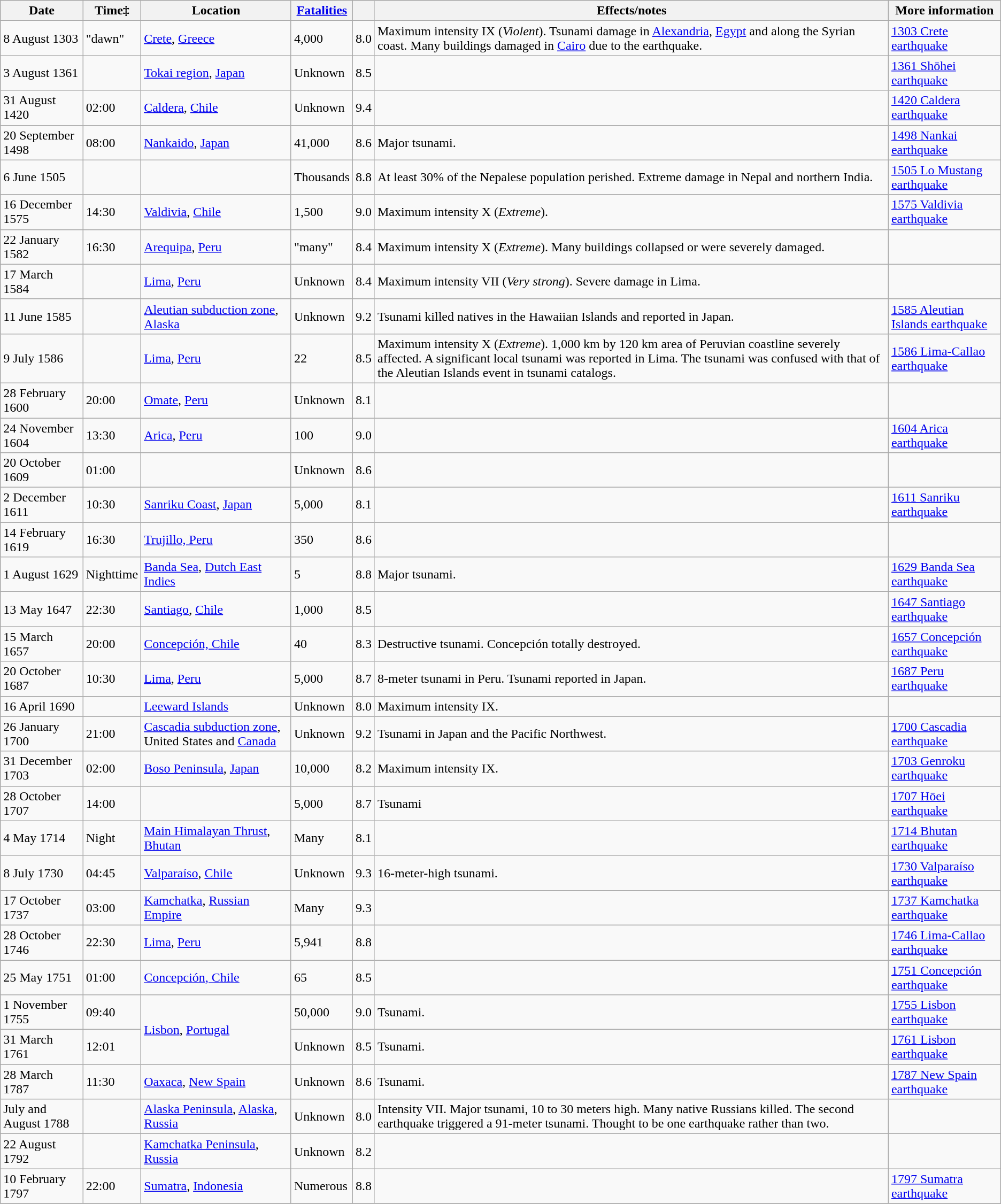<table class="wikitable sortable">
<tr>
<th>Date</th>
<th>Time‡</th>
<th>Location</th>
<th><a href='#'>Fatalities</a></th>
<th></th>
<th>Effects/notes</th>
<th>More information</th>
</tr>
<tr>
</tr>
<tr>
<td>8 August 1303</td>
<td>"dawn"</td>
<td> <a href='#'>Crete</a>, <a href='#'>Greece</a></td>
<td>4,000</td>
<td>8.0</td>
<td>Maximum intensity IX (<em>Violent</em>). Tsunami damage in <a href='#'>Alexandria</a>, <a href='#'>Egypt</a> and along the Syrian coast. Many buildings damaged in <a href='#'>Cairo</a> due to the earthquake.</td>
<td><a href='#'>1303 Crete earthquake</a></td>
</tr>
<tr>
<td>3 August 1361</td>
<td></td>
<td> <a href='#'>Tokai region</a>, <a href='#'>Japan</a></td>
<td>Unknown</td>
<td>8.5</td>
<td></td>
<td><a href='#'>1361 Shōhei earthquake</a></td>
</tr>
<tr>
<td>31 August 1420</td>
<td>02:00 </td>
<td> <a href='#'>Caldera</a>, <a href='#'>Chile</a></td>
<td>Unknown</td>
<td>9.4</td>
<td></td>
<td><a href='#'>1420 Caldera earthquake</a></td>
</tr>
<tr>
<td>20 September 1498</td>
<td>08:00 </td>
<td> <a href='#'>Nankaido</a>, <a href='#'>Japan</a></td>
<td>41,000</td>
<td>8.6</td>
<td>Major tsunami.</td>
<td><a href='#'>1498 Nankai earthquake</a></td>
</tr>
<tr>
<td>6 June 1505</td>
<td></td>
<td><br></td>
<td>Thousands</td>
<td>8.8</td>
<td>At least 30% of the Nepalese population perished. Extreme damage in Nepal and northern India.</td>
<td><a href='#'>1505 Lo Mustang earthquake</a></td>
</tr>
<tr>
<td>16 December 1575</td>
<td>14:30 </td>
<td> <a href='#'>Valdivia</a>, <a href='#'>Chile</a></td>
<td>1,500</td>
<td>9.0</td>
<td>Maximum intensity X (<em>Extreme</em>).</td>
<td><a href='#'>1575 Valdivia earthquake</a></td>
</tr>
<tr>
<td>22 January 1582</td>
<td>16:30 </td>
<td> <a href='#'>Arequipa</a>, <a href='#'>Peru</a></td>
<td>"many"</td>
<td>8.4</td>
<td>Maximum intensity X (<em>Extreme</em>). Many buildings collapsed or were severely damaged.</td>
<td></td>
</tr>
<tr>
<td>17 March 1584</td>
<td></td>
<td> <a href='#'>Lima</a>, <a href='#'>Peru</a></td>
<td>Unknown</td>
<td>8.4</td>
<td>Maximum intensity VII (<em>Very strong</em>). Severe damage in Lima.</td>
<td></td>
</tr>
<tr>
<td>11 June 1585</td>
<td></td>
<td> <a href='#'>Aleutian subduction zone</a>, <a href='#'>Alaska</a></td>
<td>Unknown</td>
<td>9.2</td>
<td>Tsunami killed natives in the Hawaiian Islands and reported in Japan.</td>
<td><a href='#'>1585 Aleutian Islands earthquake</a></td>
</tr>
<tr>
<td>9 July 1586</td>
<td></td>
<td> <a href='#'>Lima</a>, <a href='#'>Peru</a></td>
<td>22</td>
<td>8.5</td>
<td>Maximum intensity X (<em>Extreme</em>). 1,000 km by 120 km area of Peruvian coastline severely affected. A significant local tsunami was reported in Lima. The tsunami was confused with that of the Aleutian Islands event in tsunami catalogs.</td>
<td><a href='#'>1586 Lima-Callao earthquake</a></td>
</tr>
<tr>
<td>28 February 1600</td>
<td>20:00 </td>
<td> <a href='#'>Omate</a>, <a href='#'>Peru</a></td>
<td>Unknown</td>
<td>8.1</td>
<td></td>
<td></td>
</tr>
<tr>
<td>24 November 1604</td>
<td>13:30 </td>
<td> <a href='#'>Arica</a>, <a href='#'>Peru</a></td>
<td>100</td>
<td>9.0</td>
<td></td>
<td><a href='#'>1604 Arica earthquake</a></td>
</tr>
<tr>
<td>20 October 1609</td>
<td>01:00 </td>
<td></td>
<td>Unknown</td>
<td>8.6</td>
<td></td>
<td></td>
</tr>
<tr>
<td>2 December 1611</td>
<td>10:30 </td>
<td> <a href='#'>Sanriku Coast</a>, <a href='#'>Japan</a></td>
<td>5,000</td>
<td>8.1</td>
<td></td>
<td><a href='#'>1611 Sanriku earthquake</a></td>
</tr>
<tr>
<td>14 February 1619</td>
<td>16:30 </td>
<td> <a href='#'>Trujillo, Peru</a></td>
<td>350</td>
<td>8.6</td>
<td></td>
<td></td>
</tr>
<tr>
<td>1 August 1629</td>
<td>Nighttime</td>
<td> <a href='#'>Banda Sea</a>, <a href='#'>Dutch East Indies</a> </td>
<td>5</td>
<td>8.8</td>
<td>Major tsunami.</td>
<td><a href='#'>1629 Banda Sea earthquake</a></td>
</tr>
<tr>
<td>13 May 1647</td>
<td>22:30 </td>
<td><a href='#'>Santiago</a>, <a href='#'>Chile</a></td>
<td>1,000</td>
<td>8.5</td>
<td></td>
<td><a href='#'>1647 Santiago earthquake</a></td>
</tr>
<tr>
<td>15 March 1657</td>
<td>20:00 </td>
<td> <a href='#'>Concepción, Chile</a></td>
<td>40</td>
<td>8.3</td>
<td>Destructive tsunami. Concepción totally destroyed.</td>
<td><a href='#'>1657 Concepción earthquake</a></td>
</tr>
<tr>
<td>20 October 1687</td>
<td>10:30 </td>
<td> <a href='#'>Lima</a>, <a href='#'>Peru</a></td>
<td>5,000</td>
<td>8.7</td>
<td>8-meter tsunami in Peru. Tsunami reported in Japan.</td>
<td><a href='#'>1687 Peru earthquake</a></td>
</tr>
<tr>
<td>16 April 1690</td>
<td></td>
<td> <a href='#'>Leeward Islands</a></td>
<td>Unknown</td>
<td>8.0</td>
<td>Maximum intensity IX.</td>
<td></td>
</tr>
<tr>
<td>26 January 1700</td>
<td>21:00 </td>
<td> <a href='#'>Cascadia subduction zone</a>, United States and <a href='#'>Canada</a></td>
<td>Unknown</td>
<td>9.2</td>
<td>Tsunami in Japan and the Pacific Northwest.</td>
<td><a href='#'>1700 Cascadia earthquake</a></td>
</tr>
<tr>
<td>31 December 1703</td>
<td>02:00 </td>
<td> <a href='#'>Boso Peninsula</a>, <a href='#'>Japan</a></td>
<td>10,000</td>
<td>8.2</td>
<td>Maximum intensity IX.</td>
<td><a href='#'>1703 Genroku earthquake</a></td>
</tr>
<tr>
<td>28 October 1707</td>
<td>14:00 </td>
<td></td>
<td>5,000</td>
<td>8.7</td>
<td>Tsunami</td>
<td><a href='#'>1707 Hōei earthquake</a></td>
</tr>
<tr>
<td>4 May 1714</td>
<td>Night</td>
<td> <a href='#'>Main Himalayan Thrust</a>, <a href='#'>Bhutan</a></td>
<td>Many</td>
<td>8.1</td>
<td></td>
<td><a href='#'>1714 Bhutan earthquake</a></td>
</tr>
<tr>
<td>8 July 1730</td>
<td>04:45 </td>
<td> <a href='#'>Valparaíso</a>, <a href='#'>Chile</a></td>
<td>Unknown</td>
<td>9.3</td>
<td>16-meter-high tsunami.</td>
<td><a href='#'>1730 Valparaíso earthquake</a></td>
</tr>
<tr>
<td>17 October 1737</td>
<td>03:00 </td>
<td> <a href='#'>Kamchatka</a>, <a href='#'>Russian Empire</a></td>
<td>Many</td>
<td>9.3</td>
<td></td>
<td><a href='#'>1737 Kamchatka earthquake</a></td>
</tr>
<tr>
<td>28 October 1746</td>
<td>22:30 </td>
<td> <a href='#'>Lima</a>, <a href='#'>Peru</a></td>
<td>5,941</td>
<td>8.8</td>
<td></td>
<td><a href='#'>1746 Lima-Callao earthquake</a></td>
</tr>
<tr>
<td>25 May 1751</td>
<td>01:00 </td>
<td> <a href='#'>Concepción, Chile</a></td>
<td>65</td>
<td>8.5</td>
<td></td>
<td><a href='#'>1751 Concepción earthquake</a></td>
</tr>
<tr>
<td>1 November 1755</td>
<td>09:40 </td>
<td rowspan="2"> <a href='#'>Lisbon</a>, <a href='#'>Portugal</a></td>
<td>50,000</td>
<td>9.0</td>
<td>Tsunami.</td>
<td><a href='#'>1755 Lisbon earthquake</a></td>
</tr>
<tr>
<td>31 March 1761</td>
<td>12:01 </td>
<td>Unknown</td>
<td>8.5</td>
<td>Tsunami.</td>
<td><a href='#'>1761 Lisbon earthquake</a></td>
</tr>
<tr>
<td>28 March 1787</td>
<td>11:30 </td>
<td> <a href='#'>Oaxaca</a>, <a href='#'>New Spain</a> </td>
<td>Unknown</td>
<td>8.6</td>
<td>Tsunami.</td>
<td><a href='#'>1787 New Spain earthquake</a></td>
</tr>
<tr>
<td>July and August 1788</td>
<td></td>
<td> <a href='#'>Alaska Peninsula</a>, <a href='#'>Alaska</a>, <a href='#'>Russia</a> </td>
<td>Unknown</td>
<td>8.0</td>
<td>Intensity VII. Major tsunami, 10 to 30 meters high. Many native Russians killed. The second earthquake triggered a 91-meter tsunami. Thought to be one earthquake rather than two.</td>
<td></td>
</tr>
<tr>
<td>22 August 1792</td>
<td></td>
<td> <a href='#'>Kamchatka Peninsula</a>, <a href='#'>Russia</a></td>
<td>Unknown</td>
<td>8.2</td>
<td></td>
<td></td>
</tr>
<tr>
<td>10 February 1797</td>
<td>22:00 </td>
<td> <a href='#'>Sumatra</a>, <a href='#'>Indonesia</a></td>
<td>Numerous</td>
<td>8.8</td>
<td></td>
<td><a href='#'>1797 Sumatra earthquake</a></td>
</tr>
<tr>
</tr>
</table>
